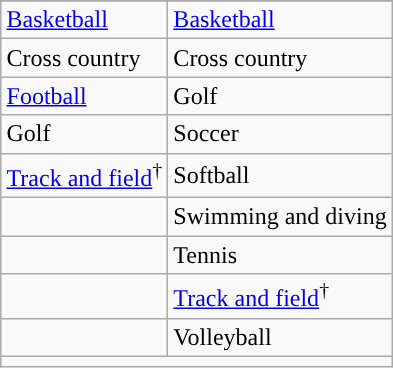<table class="wikitable" style="float:right; clear:right; margin:0 0 1em 1em;">
<tr>
</tr>
<tr>
<td><a href='#'>Basketball</a></td>
<td><a href='#'>Basketball</a></td>
</tr>
<tr>
<td>Cross country</td>
<td>Cross country</td>
</tr>
<tr>
<td><a href='#'>Football</a></td>
<td>Golf</td>
</tr>
<tr>
<td>Golf</td>
<td>Soccer</td>
</tr>
<tr>
<td><a href='#'>Track and field</a><sup>†</sup></td>
<td>Softball</td>
</tr>
<tr>
<td></td>
<td>Swimming and diving</td>
</tr>
<tr>
<td></td>
<td>Tennis</td>
</tr>
<tr>
<td></td>
<td><a href='#'>Track and field</a><sup>†</sup></td>
</tr>
<tr>
<td></td>
<td>Volleyball</td>
</tr>
<tr>
<td colspan="2"></td>
</tr>
</table>
